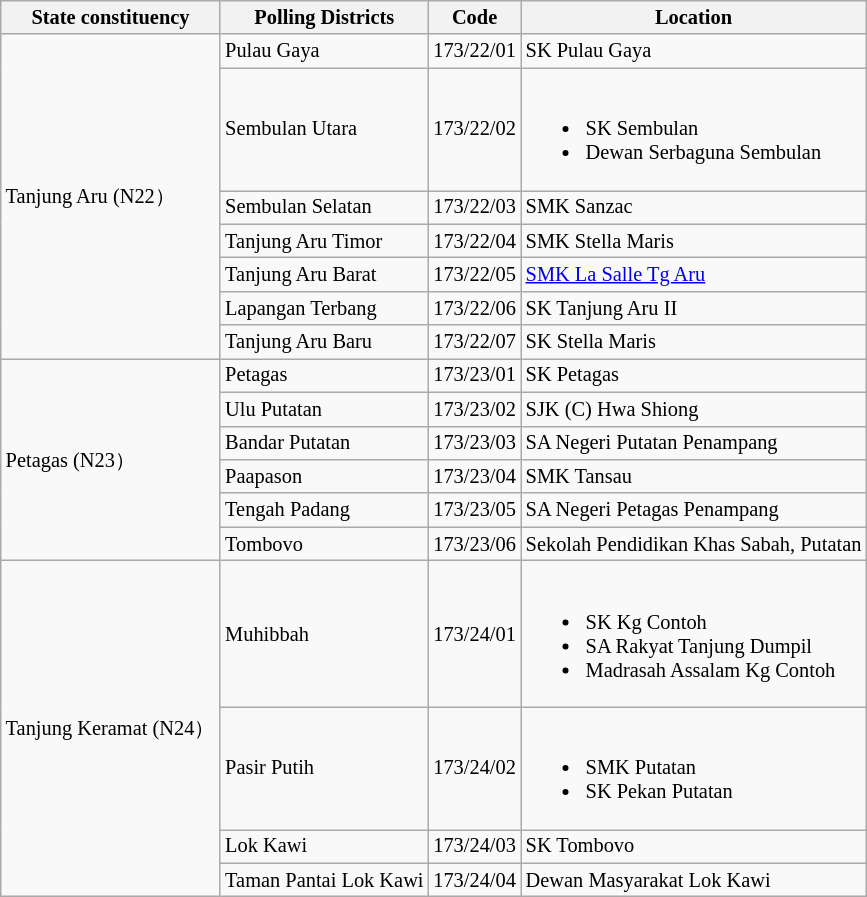<table class="wikitable sortable mw-collapsible" style="white-space:nowrap;font-size:85%">
<tr>
<th>State constituency</th>
<th>Polling Districts</th>
<th>Code</th>
<th>Location</th>
</tr>
<tr>
<td rowspan="7">Tanjung Aru (N22）</td>
<td>Pulau Gaya</td>
<td>173/22/01</td>
<td>SK Pulau Gaya</td>
</tr>
<tr>
<td>Sembulan Utara</td>
<td>173/22/02</td>
<td><br><ul><li>SK Sembulan</li><li>Dewan Serbaguna Sembulan</li></ul></td>
</tr>
<tr>
<td>Sembulan Selatan</td>
<td>173/22/03</td>
<td>SMK Sanzac</td>
</tr>
<tr>
<td>Tanjung Aru Timor</td>
<td>173/22/04</td>
<td>SMK Stella Maris</td>
</tr>
<tr>
<td>Tanjung Aru Barat</td>
<td>173/22/05</td>
<td><a href='#'>SMK La Salle Tg Aru</a></td>
</tr>
<tr>
<td>Lapangan Terbang</td>
<td>173/22/06</td>
<td>SK Tanjung Aru II</td>
</tr>
<tr>
<td>Tanjung Aru Baru</td>
<td>173/22/07</td>
<td>SK Stella Maris</td>
</tr>
<tr>
<td rowspan="6">Petagas (N23）</td>
<td>Petagas</td>
<td>173/23/01</td>
<td>SK Petagas</td>
</tr>
<tr>
<td>Ulu Putatan</td>
<td>173/23/02</td>
<td>SJK (C) Hwa Shiong</td>
</tr>
<tr>
<td>Bandar Putatan</td>
<td>173/23/03</td>
<td>SA Negeri Putatan Penampang</td>
</tr>
<tr>
<td>Paapason</td>
<td>173/23/04</td>
<td>SMK Tansau</td>
</tr>
<tr>
<td>Tengah Padang</td>
<td>173/23/05</td>
<td>SA Negeri Petagas Penampang</td>
</tr>
<tr>
<td>Tombovo</td>
<td>173/23/06</td>
<td>Sekolah Pendidikan Khas Sabah, Putatan</td>
</tr>
<tr>
<td rowspan="4">Tanjung Keramat (N24）</td>
<td>Muhibbah</td>
<td>173/24/01</td>
<td><br><ul><li>SK Kg Contoh</li><li>SA Rakyat Tanjung Dumpil</li><li>Madrasah Assalam Kg Contoh</li></ul></td>
</tr>
<tr>
<td>Pasir Putih</td>
<td>173/24/02</td>
<td><br><ul><li>SMK Putatan</li><li>SK Pekan Putatan</li></ul></td>
</tr>
<tr>
<td>Lok Kawi</td>
<td>173/24/03</td>
<td>SK Tombovo</td>
</tr>
<tr>
<td>Taman Pantai Lok Kawi</td>
<td>173/24/04</td>
<td>Dewan Masyarakat Lok Kawi</td>
</tr>
</table>
